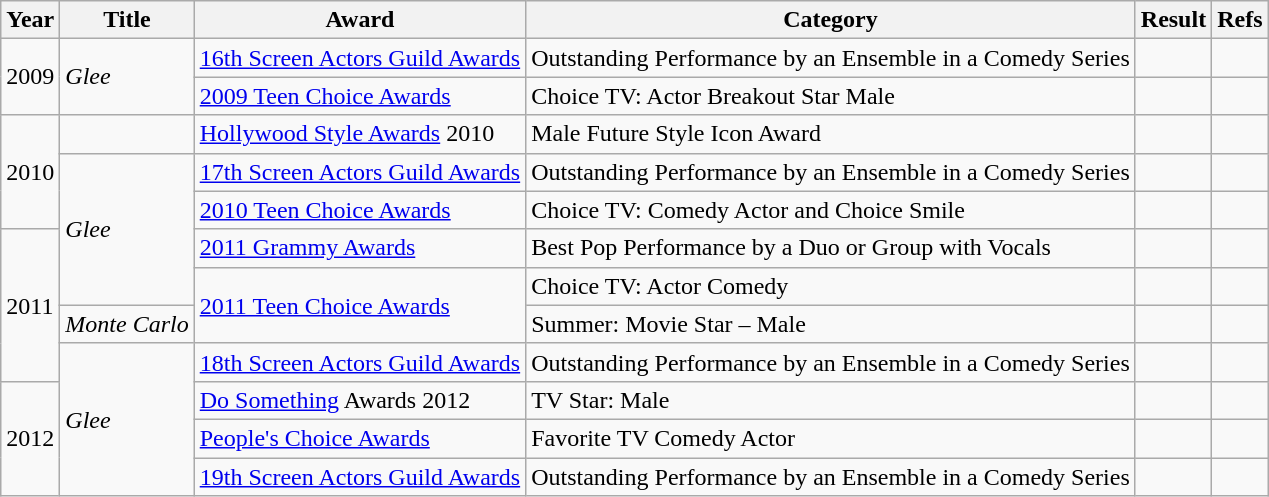<table class="wikitable sortable">
<tr>
<th>Year</th>
<th>Title</th>
<th>Award</th>
<th>Category</th>
<th>Result</th>
<th class="unsortable">Refs</th>
</tr>
<tr>
<td rowspan="2">2009</td>
<td rowspan="2"><em>Glee</em></td>
<td><a href='#'>16th Screen Actors Guild Awards</a></td>
<td>Outstanding Performance by an Ensemble in a Comedy Series</td>
<td></td>
<td></td>
</tr>
<tr>
<td><a href='#'>2009 Teen Choice Awards</a></td>
<td>Choice TV: Actor Breakout Star Male</td>
<td></td>
<td></td>
</tr>
<tr>
<td rowspan="3">2010</td>
<td></td>
<td><a href='#'>Hollywood Style Awards</a> 2010</td>
<td>Male Future Style Icon Award</td>
<td></td>
<td></td>
</tr>
<tr>
<td rowspan="4"><em>Glee</em></td>
<td><a href='#'>17th Screen Actors Guild Awards</a></td>
<td>Outstanding Performance by an Ensemble in a Comedy Series</td>
<td></td>
<td></td>
</tr>
<tr>
<td><a href='#'>2010 Teen Choice Awards</a></td>
<td>Choice TV: Comedy Actor and Choice Smile</td>
<td></td>
<td></td>
</tr>
<tr>
<td rowspan="4">2011</td>
<td><a href='#'>2011 Grammy Awards</a></td>
<td>Best Pop Performance by a Duo or Group with Vocals</td>
<td></td>
<td></td>
</tr>
<tr>
<td rowspan="2"><a href='#'>2011 Teen Choice Awards</a></td>
<td>Choice TV: Actor Comedy</td>
<td></td>
<td></td>
</tr>
<tr>
<td><em>Monte Carlo</em></td>
<td>Summer: Movie Star – Male</td>
<td></td>
<td></td>
</tr>
<tr>
<td rowspan="4"><em>Glee</em></td>
<td><a href='#'>18th Screen Actors Guild Awards</a></td>
<td>Outstanding Performance by an Ensemble in a Comedy Series</td>
<td></td>
<td></td>
</tr>
<tr>
<td rowspan="3">2012</td>
<td><a href='#'>Do Something</a> Awards 2012</td>
<td>TV Star: Male</td>
<td></td>
<td></td>
</tr>
<tr>
<td><a href='#'>People's Choice Awards</a></td>
<td>Favorite TV Comedy Actor</td>
<td></td>
<td></td>
</tr>
<tr>
<td><a href='#'>19th Screen Actors Guild Awards</a></td>
<td>Outstanding Performance by an Ensemble in a Comedy Series</td>
<td></td>
<td></td>
</tr>
</table>
